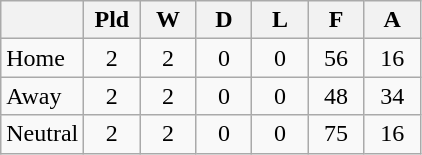<table class="wikitable" border="1">
<tr>
<th width=40></th>
<th width=30>Pld</th>
<th width=30>W</th>
<th width=30>D</th>
<th width=30>L</th>
<th width=30>F</th>
<th width=30>A</th>
</tr>
<tr>
<td>Home</td>
<td align=center>2</td>
<td align=center>2</td>
<td align=center>0</td>
<td align=center>0</td>
<td align=center>56</td>
<td align=center>16</td>
</tr>
<tr>
<td>Away</td>
<td align=center>2</td>
<td align=center>2</td>
<td align=center>0</td>
<td align=center>0</td>
<td align=center>48</td>
<td align=center>34</td>
</tr>
<tr>
<td>Neutral</td>
<td align=center>2</td>
<td align=center>2</td>
<td align=center>0</td>
<td align=center>0</td>
<td align=center>75</td>
<td align=center>16</td>
</tr>
</table>
